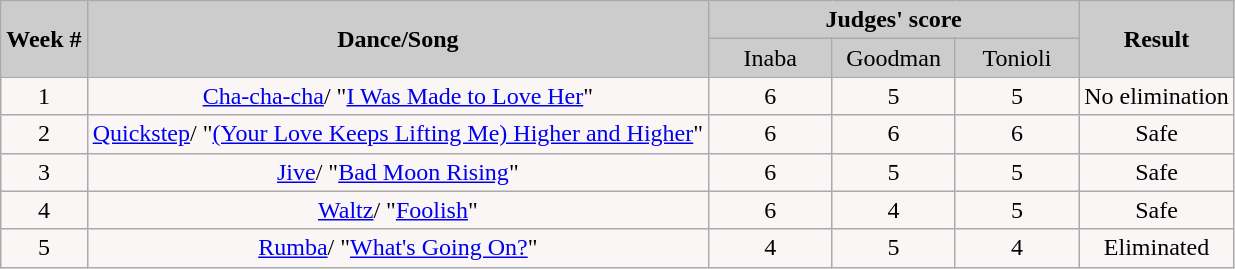<table class="wikitable" border="1" style="float:left;">
<tr>
<td rowspan="2" bgcolor="#CCCCCC" align="Center"><strong>Week #</strong></td>
<td rowspan="2" bgcolor="#CCCCCC" align="Center"><strong>Dance/Song</strong></td>
<td colspan="3" bgcolor="#CCCCCC" align="Center"><strong>Judges' score</strong></td>
<td rowspan="2" bgcolor="#CCCCCC" align="Center"><strong>Result</strong></td>
</tr>
<tr>
<td bgcolor="#CCCCCC" width="10%" align="center">Inaba</td>
<td bgcolor="#CCCCCC" width="10%" align="center">Goodman</td>
<td bgcolor="#CCCCCC" width="10%" align="center">Tonioli</td>
</tr>
<tr>
<td align="center" bgcolor="#FAF6F6">1</td>
<td align="center" bgcolor="#FAF6F6"><a href='#'>Cha-cha-cha</a>/ "<a href='#'>I Was Made to Love Her</a>"</td>
<td align="center" bgcolor="#FAF6F6">6</td>
<td align="center" bgcolor="#FAF6F6">5</td>
<td align="center" bgcolor="#FAF6F6">5</td>
<td align="center" bgcolor="#FAF6F6">No elimination</td>
</tr>
<tr>
<td align="center" bgcolor="#FAF6F6">2</td>
<td align="center" bgcolor="#FAF6F6"><a href='#'>Quickstep</a>/ "<a href='#'>(Your Love Keeps Lifting Me) Higher and Higher</a>"</td>
<td align="center" bgcolor="#FAF6F6">6</td>
<td align="center" bgcolor="#FAF6F6">6</td>
<td align="center" bgcolor="#FAF6F6">6</td>
<td align="center" bgcolor="#FAF6F6">Safe</td>
</tr>
<tr>
<td align="center" bgcolor="#FAF6F6">3</td>
<td align="center" bgcolor="#FAF6F6"><a href='#'>Jive</a>/ "<a href='#'>Bad Moon Rising</a>"</td>
<td align="center" bgcolor="#FAF6F6">6</td>
<td align="center" bgcolor="#FAF6F6">5</td>
<td align="center" bgcolor="#FAF6F6">5</td>
<td align="center" bgcolor="#FAF6F6">Safe</td>
</tr>
<tr>
<td align="center" bgcolor="#FAF6F6">4</td>
<td align="center" bgcolor="#FAF6F6"><a href='#'>Waltz</a>/ "<a href='#'>Foolish</a>"</td>
<td align="center" bgcolor="#FAF6F6">6</td>
<td align="center" bgcolor="#FAF6F6">4</td>
<td align="center" bgcolor="#FAF6F6">5</td>
<td align="center" bgcolor="#FAF6F6">Safe</td>
</tr>
<tr>
<td align="center" bgcolor="#FAF6F6">5</td>
<td align="center" bgcolor="#FAF6F6"><a href='#'>Rumba</a>/ "<a href='#'>What's Going On?</a>"</td>
<td align="center" bgcolor="#FAF6F6">4</td>
<td align="center" bgcolor="#FAF6F6">5</td>
<td align="center" bgcolor="#FAF6F6">4</td>
<td align="center" bgcolor="#FAF6F6">Eliminated</td>
</tr>
</table>
